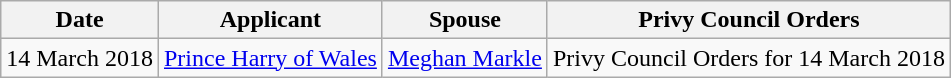<table class="wikitable">
<tr>
<th>Date</th>
<th>Applicant</th>
<th>Spouse</th>
<th>Privy Council Orders</th>
</tr>
<tr>
<td>14 March 2018</td>
<td><a href='#'>Prince Harry of Wales</a></td>
<td><a href='#'>Meghan Markle</a></td>
<td>Privy Council Orders for 14 March 2018</td>
</tr>
</table>
